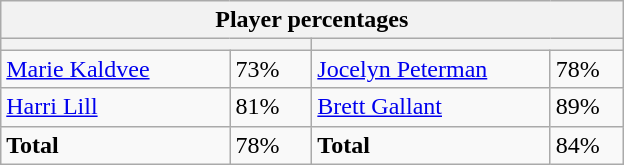<table class="wikitable">
<tr>
<th colspan=4 width=400>Player percentages</th>
</tr>
<tr>
<th colspan=2 width=200 style="white-space:nowrap;"></th>
<th colspan=2 width=200 style="white-space:nowrap;"></th>
</tr>
<tr>
<td><a href='#'>Marie Kaldvee</a></td>
<td>73%</td>
<td><a href='#'>Jocelyn Peterman</a></td>
<td>78%</td>
</tr>
<tr>
<td><a href='#'>Harri Lill</a></td>
<td>81%</td>
<td><a href='#'>Brett Gallant</a></td>
<td>89%</td>
</tr>
<tr>
<td><strong>Total</strong></td>
<td>78%</td>
<td><strong>Total</strong></td>
<td>84%</td>
</tr>
</table>
